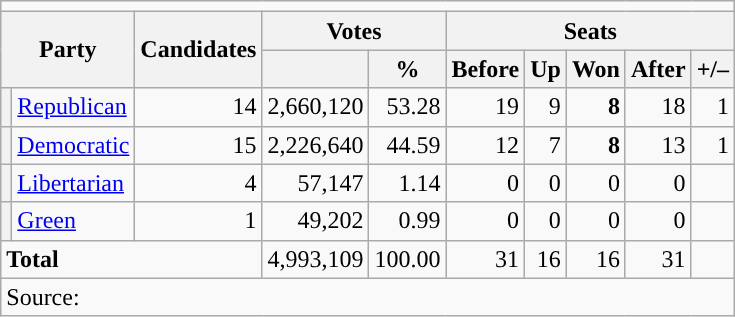<table class="wikitable">
<tr>
<td colspan="15" style="text-align:center;"></td>
</tr>
<tr>
<th rowspan="2" colspan="2">Party</th>
<th rowspan="2">Candidates</th>
<th colspan="2">Votes</th>
<th colspan="5">Seats</th>
</tr>
<tr>
<th></th>
<th>%</th>
<th>Before</th>
<th>Up</th>
<th>Won</th>
<th>After</th>
<th>+/–</th>
</tr>
<tr>
<th style="background-color:"></th>
<td><a href='#'>Republican</a></td>
<td style="text-align:right;">14</td>
<td style="text-align:right;">2,660,120</td>
<td style="text-align:right;">53.28</td>
<td style="text-align:right;">19</td>
<td style="text-align:right;">9</td>
<td style="text-align:right;"><strong>8</strong></td>
<td style="text-align:right;">18</td>
<td style="text-align:right;">1</td>
</tr>
<tr>
<th style="background-color:"></th>
<td><a href='#'>Democratic</a></td>
<td style="text-align:right;">15</td>
<td style="text-align:right;">2,226,640</td>
<td style="text-align:right;">44.59</td>
<td style="text-align:right;">12</td>
<td style="text-align:right;">7</td>
<td style="text-align:right;"><strong>8</strong></td>
<td style="text-align:right;">13</td>
<td style="text-align:right;">1</td>
</tr>
<tr>
<th style="background-color:"></th>
<td><a href='#'>Libertarian</a></td>
<td style="text-align:right;">4</td>
<td style="text-align:right;">57,147</td>
<td style="text-align:right;">1.14</td>
<td style="text-align:right;">0</td>
<td style="text-align:right;">0</td>
<td style="text-align:right;">0</td>
<td style="text-align:right;">0</td>
<td style="text-align:right;"></td>
</tr>
<tr>
<th style="background-color:"></th>
<td><a href='#'>Green</a></td>
<td style="text-align:right;">1</td>
<td style="text-align:right;">49,202</td>
<td style="text-align:right;">0.99</td>
<td style="text-align:right;">0</td>
<td style="text-align:right;">0</td>
<td style="text-align:right;">0</td>
<td style="text-align:right;">0</td>
<td style="text-align:right;"></td>
</tr>
<tr>
<td colspan="3" style="text-align:left;"><strong>Total</strong></td>
<td style="text-align:right;">4,993,109</td>
<td style="text-align:right;">100.00</td>
<td style="text-align:right;">31</td>
<td style="text-align:right;">16</td>
<td style="text-align:right;">16</td>
<td style="text-align:right;">31</td>
<td style="text-align:right;"></td>
</tr>
<tr>
<td colspan="10">Source: </td>
</tr>
</table>
